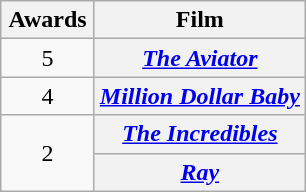<table class="wikitable" style="text-align: center;">
<tr>
<th scope="col" width="55">Awards</th>
<th scope="col" style="text-align:center">Film</th>
</tr>
<tr>
<td style="text-align: center;">5</td>
<th scope="row"><em><a href='#'>The Aviator</a></em></th>
</tr>
<tr>
<td style="text-align: center;">4</td>
<th scope="row"><em><a href='#'>Million Dollar Baby</a></em></th>
</tr>
<tr>
<td rowspan=2 style="text-align:center">2</td>
<th scope="row"><em><a href='#'>The Incredibles</a></em></th>
</tr>
<tr>
<th scope="row"><em><a href='#'>Ray</a></em></th>
</tr>
</table>
